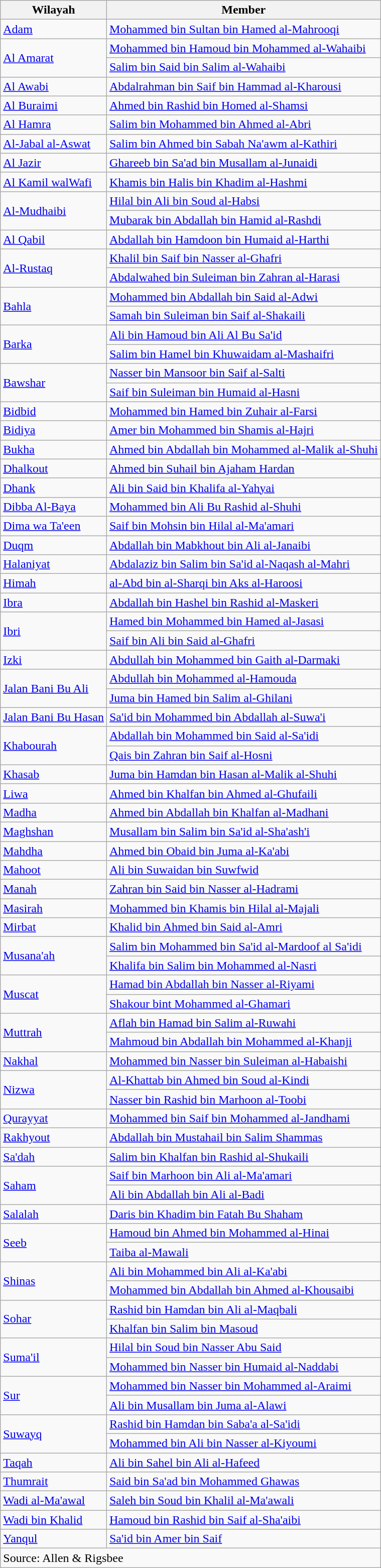<table class=wikitable>
<tr>
<th>Wilayah</th>
<th>Member</th>
</tr>
<tr>
<td><a href='#'>Adam</a></td>
<td><a href='#'>Mohammed bin Sultan bin Hamed al-Mahrooqi</a></td>
</tr>
<tr>
<td rowspan=2><a href='#'>Al Amarat</a></td>
<td><a href='#'>Mohammed bin Hamoud bin Mohammed al-Wahaibi</a></td>
</tr>
<tr>
<td><a href='#'>Salim bin Said bin Salim al-Wahaibi</a></td>
</tr>
<tr>
<td><a href='#'>Al Awabi</a></td>
<td><a href='#'>Abdalrahman bin Saif bin Hammad al-Kharousi</a></td>
</tr>
<tr>
<td><a href='#'>Al Buraimi</a></td>
<td><a href='#'>Ahmed bin Rashid bin Homed al-Shamsi</a></td>
</tr>
<tr>
<td><a href='#'>Al Hamra</a></td>
<td><a href='#'>Salim bin Mohammed bin Ahmed al-Abri</a></td>
</tr>
<tr>
<td><a href='#'>Al-Jabal al-Aswat</a></td>
<td><a href='#'>Salim bin Ahmed bin Sabah Na'awm al-Kathiri</a></td>
</tr>
<tr>
<td><a href='#'>Al Jazir</a></td>
<td><a href='#'>Ghareeb bin Sa'ad bin Musallam al-Junaidi</a></td>
</tr>
<tr>
<td><a href='#'>Al Kamil walWafi</a></td>
<td><a href='#'>Khamis bin Halis bin Khadim al-Hashmi</a></td>
</tr>
<tr>
<td rowspan=2><a href='#'>Al-Mudhaibi</a></td>
<td><a href='#'>Hilal bin Ali bin Soud al-Habsi</a></td>
</tr>
<tr>
<td><a href='#'>Mubarak bin Abdallah bin Hamid al-Rashdi</a></td>
</tr>
<tr>
<td><a href='#'>Al Qabil</a></td>
<td><a href='#'>Abdallah bin Hamdoon bin Humaid al-Harthi</a></td>
</tr>
<tr>
<td rowspan=2><a href='#'>Al-Rustaq</a></td>
<td><a href='#'>Khalil bin Saif bin Nasser al-Ghafri</a></td>
</tr>
<tr>
<td><a href='#'>Abdalwahed bin Suleiman bin Zahran al-Harasi</a></td>
</tr>
<tr>
<td rowspan=2><a href='#'>Bahla</a></td>
<td><a href='#'>Mohammed bin Abdallah bin Said al-Adwi</a></td>
</tr>
<tr>
<td><a href='#'>Samah bin Suleiman bin Saif al-Shakaili</a></td>
</tr>
<tr>
<td rowspan=2><a href='#'>Barka</a></td>
<td><a href='#'>Ali bin Hamoud bin Ali Al Bu Sa'id</a></td>
</tr>
<tr>
<td><a href='#'>Salim bin Hamel bin Khuwaidam al-Mashaifri</a></td>
</tr>
<tr>
<td rowspan=2><a href='#'>Bawshar</a></td>
<td><a href='#'>Nasser bin Mansoor bin Saif al-Salti</a></td>
</tr>
<tr>
<td><a href='#'>Saif bin Suleiman bin Humaid al-Hasni</a></td>
</tr>
<tr>
<td><a href='#'>Bidbid</a></td>
<td><a href='#'>Mohammed bin Hamed bin Zuhair al-Farsi</a></td>
</tr>
<tr>
<td><a href='#'>Bidiya</a></td>
<td><a href='#'>Amer bin Mohammed bin Shamis al-Hajri</a></td>
</tr>
<tr>
<td><a href='#'>Bukha</a></td>
<td><a href='#'>Ahmed bin Abdallah bin Mohammed al-Malik al-Shuhi</a></td>
</tr>
<tr>
<td><a href='#'>Dhalkout</a></td>
<td><a href='#'>Ahmed bin Suhail bin Ajaham Hardan</a></td>
</tr>
<tr>
<td><a href='#'>Dhank</a></td>
<td><a href='#'>Ali bin Said bin Khalifa al-Yahyai</a></td>
</tr>
<tr>
<td><a href='#'>Dibba Al-Baya</a></td>
<td><a href='#'>Mohammed bin Ali Bu Rashid al-Shuhi</a></td>
</tr>
<tr>
<td><a href='#'>Dima wa Ta'een</a></td>
<td><a href='#'>Saif bin Mohsin bin Hilal al-Ma'amari</a></td>
</tr>
<tr>
<td><a href='#'>Duqm</a></td>
<td><a href='#'>Abdallah bin Mabkhout bin Ali al-Janaibi</a></td>
</tr>
<tr>
<td><a href='#'>Halaniyat</a></td>
<td><a href='#'>Abdalaziz bin Salim bin Sa'id al-Naqash al-Mahri</a></td>
</tr>
<tr>
<td><a href='#'>Himah</a></td>
<td><a href='#'>al-Abd bin al-Sharqi bin Aks al-Haroosi</a></td>
</tr>
<tr>
<td><a href='#'>Ibra</a></td>
<td><a href='#'>Abdallah bin Hashel bin Rashid al-Maskeri</a></td>
</tr>
<tr>
<td rowspan=2><a href='#'>Ibri</a></td>
<td><a href='#'>Hamed bin Mohammed bin Hamed al-Jasasi</a></td>
</tr>
<tr>
<td><a href='#'>Saif bin Ali bin Said al-Ghafri</a></td>
</tr>
<tr>
<td><a href='#'>Izki</a></td>
<td><a href='#'>Abdullah bin Mohammed bin Gaith al-Darmaki</a></td>
</tr>
<tr>
<td rowspan=2><a href='#'>Jalan Bani Bu Ali</a></td>
<td><a href='#'>Abdullah bin Mohammed al-Hamouda</a></td>
</tr>
<tr>
<td><a href='#'>Juma bin Hamed bin Salim al-Ghilani</a></td>
</tr>
<tr>
<td><a href='#'>Jalan Bani Bu Hasan</a></td>
<td><a href='#'>Sa'id bin Mohammed bin Abdallah al-Suwa'i</a></td>
</tr>
<tr>
<td rowspan=2><a href='#'>Khabourah</a></td>
<td><a href='#'>Abdallah bin Mohammed bin Said al-Sa'idi</a></td>
</tr>
<tr>
<td><a href='#'>Qais bin Zahran bin Saif al-Hosni</a></td>
</tr>
<tr>
<td><a href='#'>Khasab</a></td>
<td><a href='#'>Juma bin Hamdan bin Hasan al-Malik al-Shuhi</a></td>
</tr>
<tr>
<td><a href='#'>Liwa</a></td>
<td><a href='#'>Ahmed bin Khalfan bin Ahmed al-Ghufaili</a></td>
</tr>
<tr>
<td><a href='#'>Madha</a></td>
<td><a href='#'>Ahmed bin Abdallah bin Khalfan al-Madhani</a></td>
</tr>
<tr>
<td><a href='#'>Maghshan</a></td>
<td><a href='#'>Musallam bin Salim bin Sa'id al-Sha'ash'i</a></td>
</tr>
<tr>
<td><a href='#'>Mahdha</a></td>
<td><a href='#'>Ahmed bin Obaid bin Juma al-Ka'abi</a></td>
</tr>
<tr>
<td><a href='#'>Mahoot</a></td>
<td><a href='#'>Ali bin Suwaidan bin Suwfwid</a></td>
</tr>
<tr>
<td><a href='#'>Manah</a></td>
<td><a href='#'>Zahran bin Said bin Nasser al-Hadrami</a></td>
</tr>
<tr>
<td><a href='#'>Masirah</a></td>
<td><a href='#'>Mohammed bin Khamis bin Hilal al-Majali</a></td>
</tr>
<tr>
<td><a href='#'>Mirbat</a></td>
<td><a href='#'>Khalid bin Ahmed bin Said al-Amri</a></td>
</tr>
<tr>
<td rowspan=2><a href='#'>Musana'ah</a></td>
<td><a href='#'>Salim bin Mohammed bin Sa'id al-Mardoof al Sa'idi</a></td>
</tr>
<tr>
<td><a href='#'>Khalifa bin Salim bin Mohammed al-Nasri</a></td>
</tr>
<tr>
<td rowspan=2><a href='#'>Muscat</a></td>
<td><a href='#'>Hamad bin Abdallah bin Nasser al-Riyami</a></td>
</tr>
<tr>
<td><a href='#'>Shakour bint Mohammed al-Ghamari</a></td>
</tr>
<tr>
<td rowspan=2><a href='#'>Muttrah</a></td>
<td><a href='#'>Aflah bin Hamad bin Salim al-Ruwahi</a></td>
</tr>
<tr>
<td><a href='#'>Mahmoud bin Abdallah bin Mohammed al-Khanji</a></td>
</tr>
<tr>
<td><a href='#'>Nakhal</a></td>
<td><a href='#'>Mohammed bin Nasser bin Suleiman al-Habaishi</a></td>
</tr>
<tr>
<td rowspan=2><a href='#'>Nizwa</a></td>
<td><a href='#'>Al-Khattab bin Ahmed bin Soud al-Kindi</a></td>
</tr>
<tr>
<td><a href='#'>Nasser bin Rashid bin Marhoon al-Toobi</a></td>
</tr>
<tr>
<td><a href='#'>Qurayyat</a></td>
<td><a href='#'>Mohammed bin Saif bin Mohammed al-Jandhami</a></td>
</tr>
<tr>
<td><a href='#'>Rakhyout</a></td>
<td><a href='#'>Abdallah bin Mustahail bin Salim Shammas</a></td>
</tr>
<tr>
<td><a href='#'>Sa'dah</a></td>
<td><a href='#'>Salim bin Khalfan bin Rashid al-Shukaili</a></td>
</tr>
<tr>
<td rowspan=2><a href='#'>Saham</a></td>
<td><a href='#'>Saif bin Marhoon bin Ali al-Ma'amari</a></td>
</tr>
<tr>
<td><a href='#'>Ali bin Abdallah bin Ali al-Badi</a></td>
</tr>
<tr>
<td><a href='#'>Salalah</a></td>
<td><a href='#'>Daris bin Khadim bin Fatah Bu Shaham</a></td>
</tr>
<tr>
<td rowspan=2><a href='#'>Seeb</a></td>
<td><a href='#'>Hamoud bin Ahmed bin Mohammed al-Hinai</a></td>
</tr>
<tr>
<td><a href='#'>Taiba al-Mawali</a></td>
</tr>
<tr>
<td rowspan=2><a href='#'>Shinas</a></td>
<td><a href='#'>Ali bin Mohammed bin Ali al-Ka'abi</a></td>
</tr>
<tr>
<td><a href='#'>Mohammed bin Abdallah bin Ahmed al-Khousaibi</a></td>
</tr>
<tr>
<td rowspan=2><a href='#'>Sohar</a></td>
<td><a href='#'>Rashid bin Hamdan bin Ali al-Maqbali</a></td>
</tr>
<tr>
<td><a href='#'>Khalfan bin Salim bin Masoud</a></td>
</tr>
<tr>
<td rowspan=2><a href='#'>Suma'il</a></td>
<td><a href='#'>Hilal bin Soud bin Nasser Abu Said</a></td>
</tr>
<tr>
<td><a href='#'>Mohammed bin Nasser bin Humaid al-Naddabi</a></td>
</tr>
<tr>
<td rowspan=2><a href='#'>Sur</a></td>
<td><a href='#'>Mohammed bin Nasser bin Mohammed al-Araimi</a></td>
</tr>
<tr>
<td><a href='#'>Ali bin Musallam bin Juma al-Alawi</a></td>
</tr>
<tr>
<td rowspan=2><a href='#'>Suwayq</a></td>
<td><a href='#'>Rashid bin Hamdan bin Saba'a al-Sa'idi</a></td>
</tr>
<tr>
<td><a href='#'>Mohammed bin Ali bin Nasser al-Kiyoumi</a></td>
</tr>
<tr>
<td><a href='#'>Taqah</a></td>
<td><a href='#'>Ali bin Sahel bin Ali al-Hafeed</a></td>
</tr>
<tr>
<td><a href='#'>Thumrait</a></td>
<td><a href='#'>Said bin Sa'ad bin Mohammed Ghawas</a></td>
</tr>
<tr>
<td><a href='#'>Wadi al-Ma'awal</a></td>
<td><a href='#'>Saleh bin Soud bin Khalil al-Ma'awali</a></td>
</tr>
<tr>
<td><a href='#'>Wadi bin Khalid</a></td>
<td><a href='#'>Hamoud bin Rashid bin Saif al-Sha'aibi</a></td>
</tr>
<tr>
<td><a href='#'>Yanqul</a></td>
<td><a href='#'>Sa'id bin Amer bin Saif</a></td>
</tr>
<tr>
<td colspan=2>Source: Allen & Rigsbee</td>
</tr>
</table>
